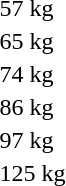<table>
<tr>
<td rowspan=2>57 kg<br></td>
<td rowspan=2></td>
<td rowspan=2></td>
<td></td>
</tr>
<tr>
<td></td>
</tr>
<tr>
<td rowspan=2>65 kg<br></td>
<td rowspan=2></td>
<td rowspan=2></td>
<td></td>
</tr>
<tr>
<td></td>
</tr>
<tr>
<td rowspan=2>74 kg<br></td>
<td rowspan=2></td>
<td rowspan=2></td>
<td></td>
</tr>
<tr>
<td></td>
</tr>
<tr>
<td rowspan=2>86 kg<br></td>
<td rowspan=2></td>
<td rowspan=2></td>
<td></td>
</tr>
<tr>
<td></td>
</tr>
<tr>
<td rowspan=2>97 kg<br></td>
<td rowspan=2></td>
<td rowspan=2></td>
<td></td>
</tr>
<tr>
<td></td>
</tr>
<tr>
<td rowspan=2>125 kg<br></td>
<td rowspan=2></td>
<td rowspan=2></td>
<td></td>
</tr>
<tr>
<td></td>
</tr>
</table>
